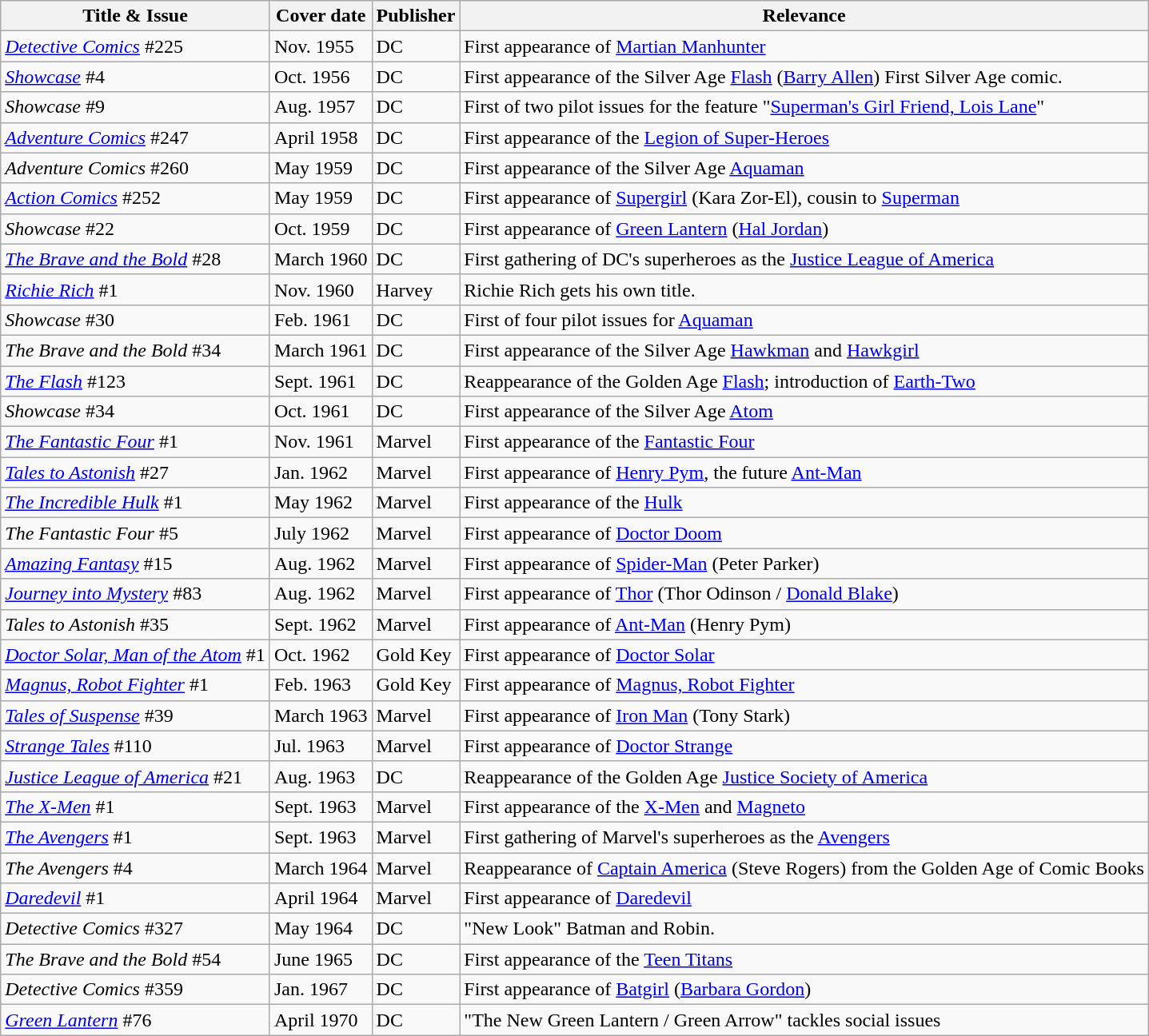<table class="wikitable sortable">
<tr>
<th>Title & Issue</th>
<th>Cover date</th>
<th>Publisher</th>
<th>Relevance</th>
</tr>
<tr>
<td><em><a href='#'>Detective Comics</a></em> #225</td>
<td>Nov. 1955</td>
<td>DC</td>
<td>First appearance of <a href='#'>Martian Manhunter</a></td>
</tr>
<tr>
<td><em><a href='#'>Showcase</a></em> #4</td>
<td>Oct. 1956</td>
<td>DC</td>
<td>First appearance of the Silver Age <a href='#'>Flash</a> (<a href='#'>Barry Allen</a>) First Silver Age comic.</td>
</tr>
<tr>
<td><em>Showcase</em> #9</td>
<td>Aug. 1957</td>
<td>DC</td>
<td>First of two pilot issues for the feature "<a href='#'>Superman's Girl Friend, Lois Lane</a>"</td>
</tr>
<tr>
<td><em><a href='#'>Adventure Comics</a></em> #247</td>
<td>April 1958</td>
<td>DC</td>
<td>First appearance of the <a href='#'>Legion of Super-Heroes</a></td>
</tr>
<tr>
<td><em>Adventure Comics</em> #260</td>
<td>May 1959</td>
<td>DC</td>
<td>First appearance of the Silver Age <a href='#'>Aquaman</a></td>
</tr>
<tr>
<td><em><a href='#'>Action Comics</a></em> #252</td>
<td>May 1959</td>
<td>DC</td>
<td>First appearance of <a href='#'>Supergirl</a> (Kara Zor-El), cousin to <a href='#'>Superman</a></td>
</tr>
<tr>
<td><em>Showcase</em> #22</td>
<td>Oct. 1959</td>
<td>DC</td>
<td>First appearance of <a href='#'>Green Lantern</a> (<a href='#'>Hal Jordan</a>)</td>
</tr>
<tr>
<td><em><a href='#'>The Brave and the Bold</a></em> #28</td>
<td>March 1960</td>
<td>DC</td>
<td>First gathering of DC's superheroes as the <a href='#'>Justice League of America</a></td>
</tr>
<tr>
<td><em><a href='#'>Richie Rich</a></em> #1</td>
<td>Nov. 1960</td>
<td>Harvey</td>
<td>Richie Rich gets his own title.</td>
</tr>
<tr>
<td><em>Showcase</em> #30</td>
<td>Feb. 1961</td>
<td>DC</td>
<td>First of four pilot issues for <a href='#'>Aquaman</a></td>
</tr>
<tr>
<td><em>The Brave and the Bold</em> #34</td>
<td>March 1961</td>
<td>DC</td>
<td>First appearance of the Silver Age <a href='#'>Hawkman</a> and <a href='#'>Hawkgirl</a></td>
</tr>
<tr>
<td><em><a href='#'>The Flash</a></em> #123</td>
<td>Sept. 1961</td>
<td>DC</td>
<td>Reappearance of the Golden Age <a href='#'>Flash</a>; introduction of <a href='#'>Earth-Two</a></td>
</tr>
<tr>
<td><em>Showcase</em> #34</td>
<td>Oct. 1961</td>
<td>DC</td>
<td>First appearance of the Silver Age <a href='#'>Atom</a></td>
</tr>
<tr>
<td><em><a href='#'>The Fantastic Four</a></em> #1</td>
<td>Nov. 1961</td>
<td>Marvel</td>
<td>First appearance of the <a href='#'>Fantastic Four</a></td>
</tr>
<tr>
<td><em><a href='#'>Tales to Astonish</a></em> #27</td>
<td>Jan. 1962</td>
<td>Marvel</td>
<td>First appearance of <a href='#'>Henry Pym</a>, the future <a href='#'>Ant-Man</a></td>
</tr>
<tr>
<td><em><a href='#'>The Incredible Hulk</a></em> #1</td>
<td>May 1962</td>
<td>Marvel</td>
<td>First appearance of the <a href='#'>Hulk</a></td>
</tr>
<tr>
<td><em>The Fantastic Four</em> #5</td>
<td>July 1962</td>
<td>Marvel</td>
<td>First appearance of <a href='#'>Doctor Doom</a></td>
</tr>
<tr>
<td><em><a href='#'>Amazing Fantasy</a></em> #15</td>
<td>Aug. 1962</td>
<td>Marvel</td>
<td>First appearance of <a href='#'>Spider-Man</a> (Peter Parker)</td>
</tr>
<tr>
<td><em><a href='#'>Journey into Mystery</a></em> #83</td>
<td>Aug. 1962</td>
<td>Marvel</td>
<td>First appearance of <a href='#'>Thor</a> (Thor Odinson / <a href='#'>Donald Blake</a>)</td>
</tr>
<tr>
<td><em>Tales to Astonish</em> #35</td>
<td>Sept. 1962</td>
<td>Marvel</td>
<td>First appearance of <a href='#'>Ant-Man</a> (Henry Pym)</td>
</tr>
<tr>
<td><em><a href='#'>Doctor Solar, Man of the Atom</a></em> #1</td>
<td>Oct. 1962</td>
<td>Gold Key</td>
<td>First appearance of <a href='#'>Doctor Solar</a></td>
</tr>
<tr>
<td><em><a href='#'>Magnus, Robot Fighter</a></em> #1</td>
<td>Feb. 1963</td>
<td>Gold Key</td>
<td>First appearance of <a href='#'>Magnus, Robot Fighter</a></td>
</tr>
<tr>
<td><em><a href='#'>Tales of Suspense</a></em> #39</td>
<td>March 1963</td>
<td>Marvel</td>
<td>First appearance of <a href='#'>Iron Man</a> (Tony Stark)</td>
</tr>
<tr>
<td><em><a href='#'>Strange Tales</a></em> #110</td>
<td>Jul. 1963</td>
<td>Marvel</td>
<td>First appearance of <a href='#'>Doctor Strange</a></td>
</tr>
<tr>
<td><em><a href='#'>Justice League of America</a></em> #21</td>
<td>Aug. 1963</td>
<td>DC</td>
<td>Reappearance of the Golden Age <a href='#'>Justice Society of America</a></td>
</tr>
<tr>
<td><em><a href='#'>The X-Men</a></em> #1</td>
<td>Sept. 1963</td>
<td>Marvel</td>
<td>First appearance of the <a href='#'>X-Men</a> and <a href='#'>Magneto</a></td>
</tr>
<tr>
<td><em><a href='#'>The Avengers</a></em> #1</td>
<td>Sept. 1963</td>
<td>Marvel</td>
<td>First gathering of Marvel's superheroes as the <a href='#'>Avengers</a></td>
</tr>
<tr>
<td><em>The Avengers</em> #4</td>
<td>March 1964</td>
<td>Marvel</td>
<td>Reappearance of <a href='#'>Captain America</a> (Steve Rogers) from the Golden Age of Comic Books</td>
</tr>
<tr>
<td><em><a href='#'>Daredevil</a></em> #1</td>
<td>April 1964</td>
<td>Marvel</td>
<td>First appearance of <a href='#'>Daredevil</a></td>
</tr>
<tr>
<td><em>Detective Comics</em> #327</td>
<td>May 1964</td>
<td>DC</td>
<td>"New Look" Batman and Robin.</td>
</tr>
<tr>
<td><em>The Brave and the Bold</em> #54</td>
<td>June 1965</td>
<td>DC</td>
<td>First appearance of the <a href='#'>Teen Titans</a></td>
</tr>
<tr>
<td><em>Detective Comics</em> #359</td>
<td>Jan. 1967</td>
<td>DC</td>
<td>First appearance of <a href='#'>Batgirl</a> (<a href='#'>Barbara Gordon</a>)</td>
</tr>
<tr>
<td><em><a href='#'>Green Lantern</a></em> #76</td>
<td>April 1970</td>
<td>DC</td>
<td>"The New Green Lantern / Green Arrow" tackles social issues</td>
</tr>
</table>
